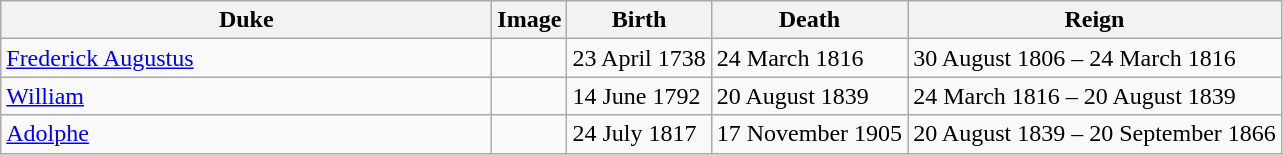<table class="wikitable zebra">
<tr>
<th style="width:20em">Duke</th>
<th>Image</th>
<th>Birth</th>
<th>Death</th>
<th>Reign</th>
</tr>
<tr>
<td><a href='#'>Frederick Augustus</a></td>
<td></td>
<td>23 April 1738</td>
<td>24 March 1816</td>
<td>30 August 1806 – 24 March 1816</td>
</tr>
<tr>
<td><a href='#'>William</a></td>
<td></td>
<td>14 June 1792</td>
<td>20 August 1839</td>
<td>24 March 1816 – 20 August 1839</td>
</tr>
<tr>
<td><a href='#'>Adolphe</a></td>
<td></td>
<td>24 July 1817</td>
<td>17 November 1905</td>
<td>20 August 1839 – 20 September 1866</td>
</tr>
</table>
